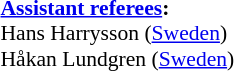<table width=100% style="font-size:90%">
<tr>
<td><br><strong><a href='#'>Assistant referees</a>:</strong>
<br>Hans Harrysson (<a href='#'>Sweden</a>)
<br>Håkan Lundgren (<a href='#'>Sweden</a>)</td>
</tr>
</table>
